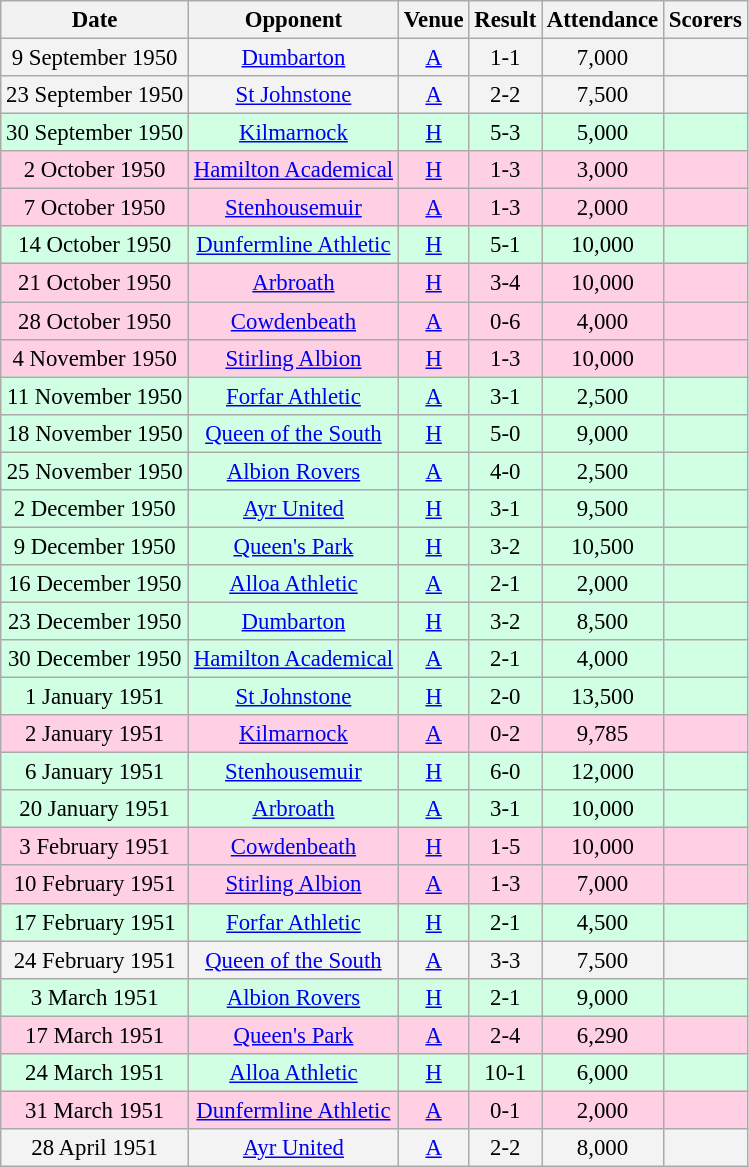<table class="wikitable sortable" style="font-size:95%; text-align:center">
<tr>
<th>Date</th>
<th>Opponent</th>
<th>Venue</th>
<th>Result</th>
<th>Attendance</th>
<th>Scorers</th>
</tr>
<tr bgcolor = "#f3f3f3">
<td>9 September 1950</td>
<td><a href='#'>Dumbarton</a></td>
<td><a href='#'>A</a></td>
<td>1-1</td>
<td>7,000</td>
<td></td>
</tr>
<tr bgcolor = "#f3f3f3">
<td>23 September 1950</td>
<td><a href='#'>St Johnstone</a></td>
<td><a href='#'>A</a></td>
<td>2-2</td>
<td>7,500</td>
<td></td>
</tr>
<tr bgcolor = "#d0ffe3">
<td>30 September 1950</td>
<td><a href='#'>Kilmarnock</a></td>
<td><a href='#'>H</a></td>
<td>5-3</td>
<td>5,000</td>
<td></td>
</tr>
<tr bgcolor = "#ffd0e3">
<td>2 October 1950</td>
<td><a href='#'>Hamilton Academical</a></td>
<td><a href='#'>H</a></td>
<td>1-3</td>
<td>3,000</td>
<td></td>
</tr>
<tr bgcolor = "#ffd0e3">
<td>7 October 1950</td>
<td><a href='#'>Stenhousemuir</a></td>
<td><a href='#'>A</a></td>
<td>1-3</td>
<td>2,000</td>
<td></td>
</tr>
<tr bgcolor = "#d0ffe3">
<td>14 October 1950</td>
<td><a href='#'>Dunfermline Athletic</a></td>
<td><a href='#'>H</a></td>
<td>5-1</td>
<td>10,000</td>
<td></td>
</tr>
<tr bgcolor = "#ffd0e3">
<td>21 October 1950</td>
<td><a href='#'>Arbroath</a></td>
<td><a href='#'>H</a></td>
<td>3-4</td>
<td>10,000</td>
<td></td>
</tr>
<tr bgcolor = "#ffd0e3">
<td>28 October 1950</td>
<td><a href='#'>Cowdenbeath</a></td>
<td><a href='#'>A</a></td>
<td>0-6</td>
<td>4,000</td>
<td></td>
</tr>
<tr bgcolor = "#ffd0e3">
<td>4 November 1950</td>
<td><a href='#'>Stirling Albion</a></td>
<td><a href='#'>H</a></td>
<td>1-3</td>
<td>10,000</td>
<td></td>
</tr>
<tr bgcolor = "#d0ffe3">
<td>11 November 1950</td>
<td><a href='#'>Forfar Athletic</a></td>
<td><a href='#'>A</a></td>
<td>3-1</td>
<td>2,500</td>
<td></td>
</tr>
<tr bgcolor = "#d0ffe3">
<td>18 November 1950</td>
<td><a href='#'>Queen of the South</a></td>
<td><a href='#'>H</a></td>
<td>5-0</td>
<td>9,000</td>
<td></td>
</tr>
<tr bgcolor = "#d0ffe3">
<td>25 November 1950</td>
<td><a href='#'>Albion Rovers</a></td>
<td><a href='#'>A</a></td>
<td>4-0</td>
<td>2,500</td>
<td></td>
</tr>
<tr bgcolor = "#d0ffe3">
<td>2 December 1950</td>
<td><a href='#'>Ayr United</a></td>
<td><a href='#'>H</a></td>
<td>3-1</td>
<td>9,500</td>
<td></td>
</tr>
<tr bgcolor = "#d0ffe3">
<td>9 December 1950</td>
<td><a href='#'>Queen's Park</a></td>
<td><a href='#'>H</a></td>
<td>3-2</td>
<td>10,500</td>
<td></td>
</tr>
<tr bgcolor = "#d0ffe3">
<td>16 December 1950</td>
<td><a href='#'>Alloa Athletic</a></td>
<td><a href='#'>A</a></td>
<td>2-1</td>
<td>2,000</td>
<td></td>
</tr>
<tr bgcolor = "#d0ffe3">
<td>23 December 1950</td>
<td><a href='#'>Dumbarton</a></td>
<td><a href='#'>H</a></td>
<td>3-2</td>
<td>8,500</td>
<td></td>
</tr>
<tr bgcolor = "#d0ffe3">
<td>30 December 1950</td>
<td><a href='#'>Hamilton Academical</a></td>
<td><a href='#'>A</a></td>
<td>2-1</td>
<td>4,000</td>
<td></td>
</tr>
<tr bgcolor = "#d0ffe3">
<td>1 January 1951</td>
<td><a href='#'>St Johnstone</a></td>
<td><a href='#'>H</a></td>
<td>2-0</td>
<td>13,500</td>
<td></td>
</tr>
<tr bgcolor = "#ffd0e3">
<td>2 January 1951</td>
<td><a href='#'>Kilmarnock</a></td>
<td><a href='#'>A</a></td>
<td>0-2</td>
<td>9,785</td>
<td></td>
</tr>
<tr bgcolor = "#d0ffe3">
<td>6 January 1951</td>
<td><a href='#'>Stenhousemuir</a></td>
<td><a href='#'>H</a></td>
<td>6-0</td>
<td>12,000</td>
<td></td>
</tr>
<tr bgcolor = "#d0ffe3">
<td>20 January 1951</td>
<td><a href='#'>Arbroath</a></td>
<td><a href='#'>A</a></td>
<td>3-1</td>
<td>10,000</td>
<td></td>
</tr>
<tr bgcolor = "#ffd0e3">
<td>3 February 1951</td>
<td><a href='#'>Cowdenbeath</a></td>
<td><a href='#'>H</a></td>
<td>1-5</td>
<td>10,000</td>
<td></td>
</tr>
<tr bgcolor = "#ffd0e3">
<td>10 February 1951</td>
<td><a href='#'>Stirling Albion</a></td>
<td><a href='#'>A</a></td>
<td>1-3</td>
<td>7,000</td>
<td></td>
</tr>
<tr bgcolor = "#d0ffe3">
<td>17 February 1951</td>
<td><a href='#'>Forfar Athletic</a></td>
<td><a href='#'>H</a></td>
<td>2-1</td>
<td>4,500</td>
<td></td>
</tr>
<tr bgcolor = "#f3f3f3">
<td>24 February 1951</td>
<td><a href='#'>Queen of the South</a></td>
<td><a href='#'>A</a></td>
<td>3-3</td>
<td>7,500</td>
<td></td>
</tr>
<tr bgcolor = "#d0ffe3">
<td>3 March 1951</td>
<td><a href='#'>Albion Rovers</a></td>
<td><a href='#'>H</a></td>
<td>2-1</td>
<td>9,000</td>
<td></td>
</tr>
<tr bgcolor = "#ffd0e3">
<td>17 March 1951</td>
<td><a href='#'>Queen's Park</a></td>
<td><a href='#'>A</a></td>
<td>2-4</td>
<td>6,290</td>
<td></td>
</tr>
<tr bgcolor = "#d0ffe3">
<td>24 March 1951</td>
<td><a href='#'>Alloa Athletic</a></td>
<td><a href='#'>H</a></td>
<td>10-1</td>
<td>6,000</td>
<td></td>
</tr>
<tr bgcolor = "#ffd0e3">
<td>31 March 1951</td>
<td><a href='#'>Dunfermline Athletic</a></td>
<td><a href='#'>A</a></td>
<td>0-1</td>
<td>2,000</td>
<td></td>
</tr>
<tr bgcolor = "#f3f3f3">
<td>28 April 1951</td>
<td><a href='#'>Ayr United</a></td>
<td><a href='#'>A</a></td>
<td>2-2</td>
<td>8,000</td>
<td></td>
</tr>
</table>
